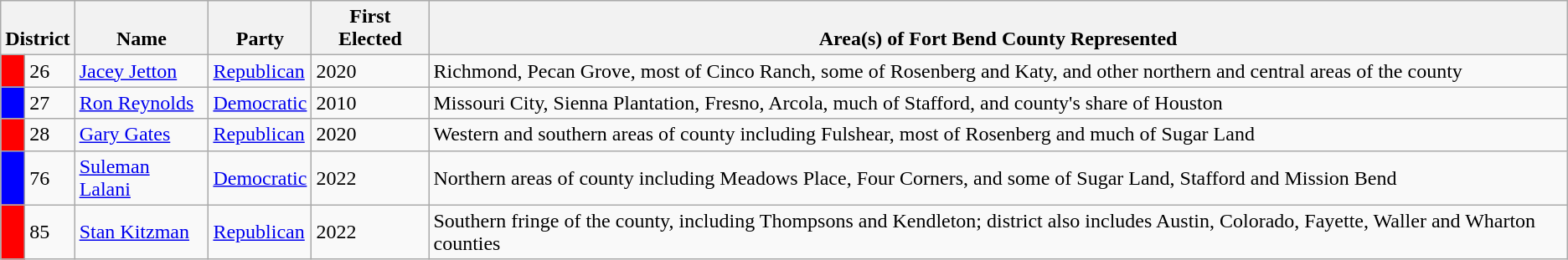<table class=wikitable>
<tr>
<th colspan="2"  style="text-align:center; vertical-align:bottom;"><strong>District</strong></th>
<th style="text-align:center; vertical-align:bottom;"><strong>Name</strong></th>
<th style="text-align:center; vertical-align:bottom;"><strong>Party</strong></th>
<th style="text-align:center; vertical-align:bottom;"><strong>First Elected</strong></th>
<th style="text-align:center; vertical-align:bottom;"><strong>Area(s) of Fort Bend County Represented</strong></th>
</tr>
<tr>
<td style="background:red;"> </td>
<td>26</td>
<td><a href='#'>Jacey Jetton</a></td>
<td><a href='#'>Republican</a></td>
<td>2020</td>
<td>Richmond, Pecan Grove, most of Cinco Ranch, some of Rosenberg and Katy, and other northern and central areas of the county</td>
</tr>
<tr>
<td style="background:blue;"> </td>
<td>27</td>
<td><a href='#'>Ron Reynolds</a></td>
<td><a href='#'>Democratic</a></td>
<td>2010</td>
<td>Missouri City, Sienna Plantation, Fresno, Arcola, much of Stafford, and county's share of Houston</td>
</tr>
<tr>
<td style="background:red;"> </td>
<td>28</td>
<td><a href='#'>Gary Gates</a></td>
<td><a href='#'>Republican</a></td>
<td>2020</td>
<td>Western and southern areas of county including Fulshear, most of Rosenberg and much of Sugar Land</td>
</tr>
<tr>
<td style="background:blue;"> </td>
<td>76</td>
<td><a href='#'>Suleman Lalani</a></td>
<td><a href='#'>Democratic</a></td>
<td>2022</td>
<td>Northern areas of county including Meadows Place, Four Corners, and some of Sugar Land, Stafford and Mission Bend</td>
</tr>
<tr>
<td style="background:red;"> </td>
<td>85</td>
<td><a href='#'>Stan Kitzman</a></td>
<td><a href='#'>Republican</a></td>
<td>2022</td>
<td>Southern fringe of the county, including Thompsons and Kendleton; district also includes Austin, Colorado, Fayette, Waller and Wharton counties</td>
</tr>
</table>
